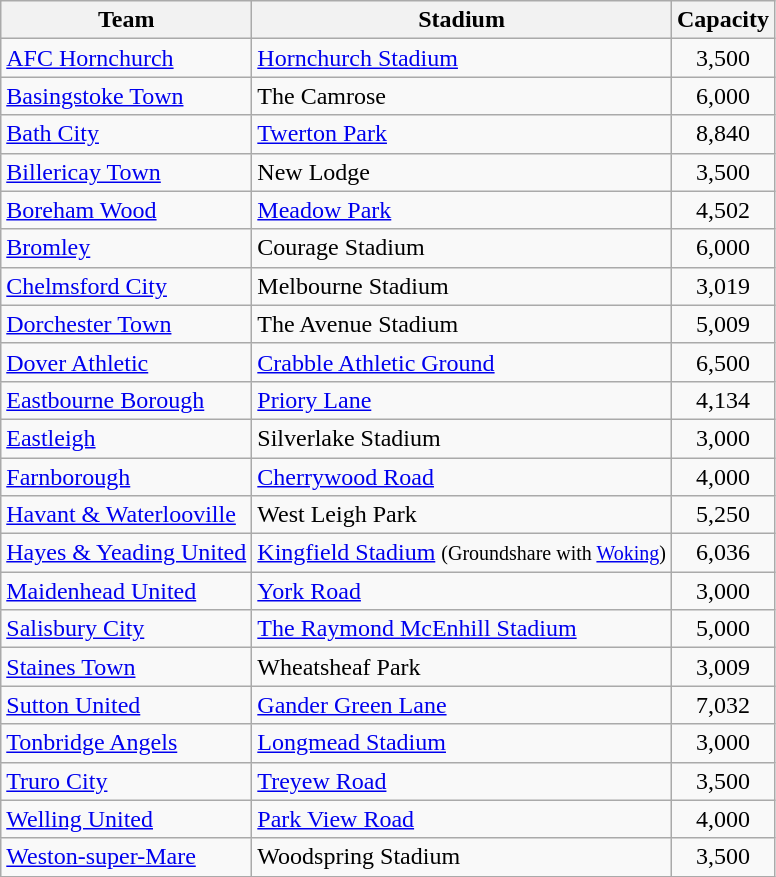<table class="wikitable sortable">
<tr>
<th>Team</th>
<th>Stadium</th>
<th>Capacity</th>
</tr>
<tr>
<td><a href='#'>AFC Hornchurch</a></td>
<td><a href='#'>Hornchurch Stadium</a></td>
<td align="center">3,500</td>
</tr>
<tr>
<td><a href='#'>Basingstoke Town</a></td>
<td>The Camrose</td>
<td align="center">6,000</td>
</tr>
<tr>
<td><a href='#'>Bath City</a></td>
<td><a href='#'>Twerton Park</a></td>
<td align="center">8,840</td>
</tr>
<tr>
<td><a href='#'>Billericay Town</a></td>
<td>New Lodge</td>
<td align="center">3,500</td>
</tr>
<tr>
<td><a href='#'>Boreham Wood</a></td>
<td><a href='#'>Meadow Park</a></td>
<td align="center">4,502</td>
</tr>
<tr>
<td><a href='#'>Bromley</a></td>
<td>Courage Stadium</td>
<td align="center">6,000</td>
</tr>
<tr>
<td><a href='#'>Chelmsford City</a></td>
<td>Melbourne Stadium</td>
<td align="center">3,019</td>
</tr>
<tr>
<td><a href='#'>Dorchester Town</a></td>
<td>The Avenue Stadium</td>
<td align="center">5,009</td>
</tr>
<tr>
<td><a href='#'>Dover Athletic</a></td>
<td><a href='#'>Crabble Athletic Ground</a></td>
<td align="center">6,500</td>
</tr>
<tr>
<td><a href='#'>Eastbourne Borough</a></td>
<td><a href='#'>Priory Lane</a></td>
<td align="center">4,134</td>
</tr>
<tr>
<td><a href='#'>Eastleigh</a></td>
<td>Silverlake Stadium</td>
<td align="center">3,000</td>
</tr>
<tr>
<td><a href='#'>Farnborough</a></td>
<td><a href='#'>Cherrywood Road</a></td>
<td align="center">4,000</td>
</tr>
<tr>
<td><a href='#'>Havant & Waterlooville</a></td>
<td>West Leigh Park</td>
<td align="center">5,250</td>
</tr>
<tr>
<td><a href='#'>Hayes & Yeading United</a></td>
<td><a href='#'>Kingfield Stadium</a> <small>(Groundshare with <a href='#'>Woking</a>)</small></td>
<td align="center">6,036</td>
</tr>
<tr>
<td><a href='#'>Maidenhead United</a></td>
<td><a href='#'>York Road</a></td>
<td align="center">3,000</td>
</tr>
<tr>
<td><a href='#'>Salisbury City</a></td>
<td><a href='#'>The Raymond McEnhill Stadium</a></td>
<td align="center">5,000</td>
</tr>
<tr>
<td><a href='#'>Staines Town</a></td>
<td>Wheatsheaf Park</td>
<td align="center">3,009</td>
</tr>
<tr>
<td><a href='#'>Sutton United</a></td>
<td><a href='#'>Gander Green Lane</a></td>
<td align="center">7,032</td>
</tr>
<tr>
<td><a href='#'>Tonbridge Angels</a></td>
<td><a href='#'>Longmead Stadium</a></td>
<td align="center">3,000</td>
</tr>
<tr>
<td><a href='#'>Truro City</a></td>
<td><a href='#'>Treyew Road</a></td>
<td align="center">3,500</td>
</tr>
<tr>
<td><a href='#'>Welling United</a></td>
<td><a href='#'>Park View Road</a></td>
<td align="center">4,000</td>
</tr>
<tr>
<td><a href='#'>Weston-super-Mare</a></td>
<td>Woodspring Stadium</td>
<td align="center">3,500</td>
</tr>
</table>
